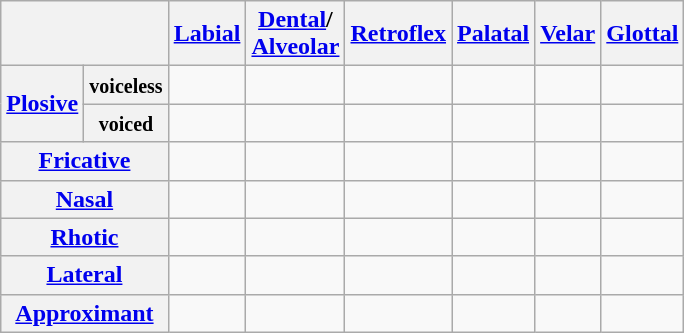<table class="wikitable" style="text-align: center;">
<tr>
<th colspan="2"></th>
<th><a href='#'>Labial</a></th>
<th><a href='#'>Dental</a>/<br><a href='#'>Alveolar</a></th>
<th><a href='#'>Retroflex</a></th>
<th><a href='#'>Palatal</a></th>
<th><a href='#'>Velar</a></th>
<th><a href='#'>Glottal</a></th>
</tr>
<tr>
<th rowspan="2"><a href='#'>Plosive</a></th>
<th><small>voiceless</small></th>
<td>  </td>
<td>  </td>
<td>  </td>
<td>  </td>
<td>  </td>
<td></td>
</tr>
<tr>
<th><small>voiced</small></th>
<td>  </td>
<td>  </td>
<td>  </td>
<td>  </td>
<td>  </td>
<td></td>
</tr>
<tr>
<th colspan="2"><a href='#'>Fricative</a></th>
<td></td>
<td>  </td>
<td></td>
<td></td>
<td>  </td>
<td></td>
</tr>
<tr>
<th colspan="2"><a href='#'>Nasal</a></th>
<td></td>
<td></td>
<td></td>
<td></td>
<td></td>
<td></td>
</tr>
<tr>
<th colspan="2"><a href='#'>Rhotic</a></th>
<td></td>
<td></td>
<td></td>
<td></td>
<td></td>
<td></td>
</tr>
<tr>
<th colspan="2"><a href='#'>Lateral</a></th>
<td></td>
<td></td>
<td></td>
<td></td>
<td></td>
<td></td>
</tr>
<tr>
<th colspan="2"><a href='#'>Approximant</a></th>
<td></td>
<td></td>
<td></td>
<td></td>
<td></td>
<td></td>
</tr>
</table>
